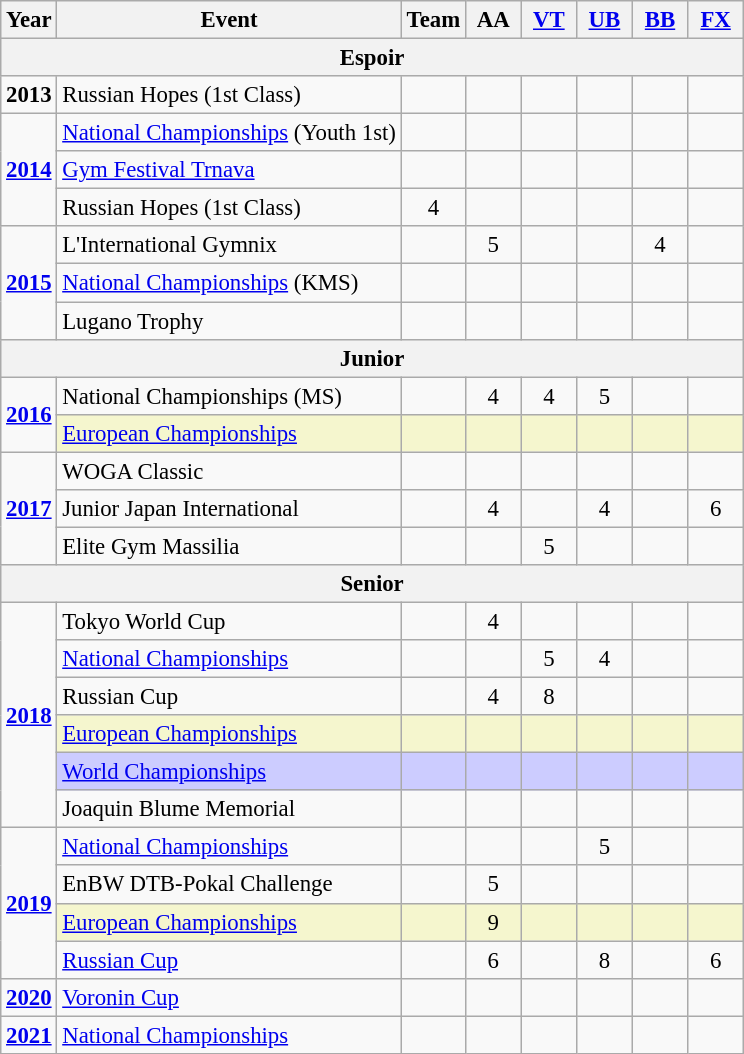<table class="wikitable" style="text-align:center; font-size:95%;">
<tr>
<th align=center>Year</th>
<th align=center>Event</th>
<th style="width:30px;">Team</th>
<th style="width:30px;">AA</th>
<th style="width:30px;"><a href='#'>VT</a></th>
<th style="width:30px;"><a href='#'>UB</a></th>
<th style="width:30px;"><a href='#'>BB</a></th>
<th style="width:30px;"><a href='#'>FX</a></th>
</tr>
<tr>
<th colspan="8"><strong>Espoir</strong></th>
</tr>
<tr>
<td rowspan="1"><strong>2013</strong></td>
<td align=left>Russian Hopes (1st Class)</td>
<td></td>
<td></td>
<td></td>
<td></td>
<td></td>
<td></td>
</tr>
<tr>
<td rowspan="3"><strong><a href='#'>2014</a></strong></td>
<td align=left><a href='#'>National Championships</a> (Youth 1st)</td>
<td></td>
<td></td>
<td></td>
<td></td>
<td></td>
<td></td>
</tr>
<tr>
<td align=left><a href='#'>Gym Festival Trnava</a></td>
<td></td>
<td></td>
<td></td>
<td></td>
<td></td>
<td></td>
</tr>
<tr>
<td align=left>Russian Hopes (1st Class)</td>
<td>4</td>
<td></td>
<td></td>
<td></td>
<td></td>
<td></td>
</tr>
<tr>
<td rowspan="3"><strong><a href='#'>2015</a></strong></td>
<td align=left>L'International Gymnix</td>
<td></td>
<td>5</td>
<td></td>
<td></td>
<td>4</td>
<td></td>
</tr>
<tr>
<td align=left><a href='#'>National Championships</a>  (KMS)</td>
<td></td>
<td></td>
<td></td>
<td></td>
<td></td>
<td></td>
</tr>
<tr>
<td align=left>Lugano Trophy</td>
<td></td>
<td></td>
<td></td>
<td></td>
<td></td>
<td></td>
</tr>
<tr>
<th colspan="8"><strong>Junior</strong></th>
</tr>
<tr>
<td rowspan="2"><strong><a href='#'>2016</a></strong></td>
<td align=left>National Championships (MS)</td>
<td></td>
<td>4</td>
<td>4</td>
<td>5</td>
<td></td>
<td></td>
</tr>
<tr bgcolor=#F5F6CE>
<td align=left><a href='#'>European Championships</a></td>
<td></td>
<td></td>
<td></td>
<td></td>
<td></td>
<td></td>
</tr>
<tr>
<td rowspan="3"><strong><a href='#'>2017</a></strong></td>
<td align=left>WOGA Classic</td>
<td></td>
<td></td>
<td></td>
<td></td>
<td></td>
<td></td>
</tr>
<tr>
<td align=left>Junior Japan International</td>
<td></td>
<td>4</td>
<td></td>
<td>4</td>
<td></td>
<td>6</td>
</tr>
<tr>
<td align=left>Elite Gym Massilia</td>
<td></td>
<td></td>
<td>5</td>
<td></td>
<td></td>
<td></td>
</tr>
<tr>
<th colspan="8"><strong>Senior</strong></th>
</tr>
<tr>
<td rowspan="6"><strong><a href='#'>2018</a></strong></td>
<td align=left>Tokyo World Cup</td>
<td></td>
<td>4</td>
<td></td>
<td></td>
<td></td>
<td></td>
</tr>
<tr>
<td align=left><a href='#'>National Championships</a></td>
<td></td>
<td></td>
<td>5</td>
<td>4</td>
<td></td>
<td></td>
</tr>
<tr>
<td align=left>Russian Cup</td>
<td></td>
<td>4</td>
<td>8</td>
<td></td>
<td></td>
<td></td>
</tr>
<tr bgcolor=#F5F6CE>
<td align=left><a href='#'>European Championships</a></td>
<td></td>
<td></td>
<td></td>
<td></td>
<td></td>
<td></td>
</tr>
<tr bgcolor=#CCCCFF>
<td align=left><a href='#'>World Championships</a></td>
<td></td>
<td></td>
<td></td>
<td></td>
<td></td>
<td></td>
</tr>
<tr>
<td align=left>Joaquin Blume Memorial</td>
<td></td>
<td></td>
<td></td>
<td></td>
<td></td>
<td></td>
</tr>
<tr>
<td rowspan="4"><strong><a href='#'>2019</a></strong></td>
<td align=left><a href='#'>National Championships</a></td>
<td></td>
<td></td>
<td></td>
<td>5</td>
<td></td>
<td></td>
</tr>
<tr>
<td align=left>EnBW DTB-Pokal Challenge</td>
<td></td>
<td>5</td>
<td></td>
<td></td>
<td></td>
<td></td>
</tr>
<tr bgcolor=#F5F6CE>
<td align=left><a href='#'>European Championships</a></td>
<td></td>
<td>9</td>
<td></td>
<td></td>
<td></td>
<td></td>
</tr>
<tr>
<td align=left><a href='#'>Russian Cup</a></td>
<td></td>
<td>6</td>
<td></td>
<td>8</td>
<td></td>
<td>6</td>
</tr>
<tr>
<td rowspan="1"><strong><a href='#'>2020</a></strong></td>
<td align=left><a href='#'>Voronin Cup</a></td>
<td></td>
<td></td>
<td></td>
<td></td>
<td></td>
<td></td>
</tr>
<tr>
<td rowspan="1"><strong><a href='#'>2021</a></strong></td>
<td align=left><a href='#'>National Championships</a></td>
<td></td>
<td></td>
<td></td>
<td></td>
<td></td>
<td></td>
</tr>
</table>
